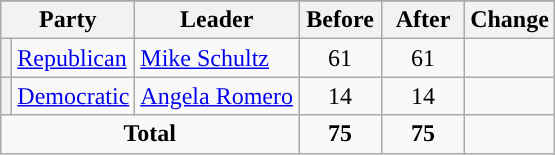<table class="wikitable" style="text-align:center;">
<tr>
</tr>
<tr>
<th colspan="2">Party</th>
<th>Leader</th>
<th style="width:3em">Before</th>
<th style="width:3em">After</th>
<th style="width:3em">Change</th>
</tr>
<tr>
<th style="background-color:"></th>
<td style="text-align:left;"><a href='#'>Republican</a></td>
<td style="text-align:left;"><a href='#'>Mike Schultz</a></td>
<td>61</td>
<td>61</td>
<td></td>
</tr>
<tr>
<th style="background-color:"></th>
<td style="text-align:left;"><a href='#'>Democratic</a></td>
<td style="text-align:left;"><a href='#'>Angela Romero</a></td>
<td>14</td>
<td>14</td>
<td></td>
</tr>
<tr>
<td colspan="3"><strong>Total</strong></td>
<td><strong>75</strong></td>
<td><strong>75</strong></td>
<td></td>
</tr>
</table>
